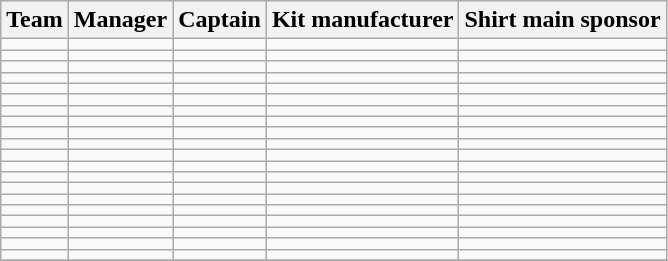<table class="wikitable sortable" style="text-align: left;">
<tr>
<th>Team</th>
<th>Manager</th>
<th>Captain</th>
<th>Kit manufacturer</th>
<th>Shirt main sponsor</th>
</tr>
<tr>
<td></td>
<td></td>
<td></td>
<td></td>
<td></td>
</tr>
<tr>
<td></td>
<td></td>
<td></td>
<td></td>
<td></td>
</tr>
<tr>
<td></td>
<td></td>
<td></td>
<td></td>
<td></td>
</tr>
<tr>
<td></td>
<td></td>
<td></td>
<td></td>
<td></td>
</tr>
<tr>
<td></td>
<td></td>
<td></td>
<td></td>
<td></td>
</tr>
<tr>
<td></td>
<td></td>
<td></td>
<td></td>
<td></td>
</tr>
<tr>
<td></td>
<td></td>
<td></td>
<td></td>
<td></td>
</tr>
<tr>
<td></td>
<td></td>
<td></td>
<td></td>
<td></td>
</tr>
<tr>
<td></td>
<td></td>
<td></td>
<td></td>
<td></td>
</tr>
<tr>
<td></td>
<td></td>
<td></td>
<td></td>
<td></td>
</tr>
<tr>
<td></td>
<td></td>
<td></td>
<td></td>
<td></td>
</tr>
<tr>
<td></td>
<td></td>
<td></td>
<td></td>
<td></td>
</tr>
<tr>
<td></td>
<td></td>
<td></td>
<td></td>
<td></td>
</tr>
<tr>
<td></td>
<td></td>
<td></td>
<td></td>
<td></td>
</tr>
<tr>
<td></td>
<td></td>
<td></td>
<td></td>
<td></td>
</tr>
<tr>
<td></td>
<td></td>
<td></td>
<td></td>
<td></td>
</tr>
<tr>
<td></td>
<td></td>
<td></td>
<td></td>
<td></td>
</tr>
<tr>
<td></td>
<td></td>
<td></td>
<td></td>
<td></td>
</tr>
<tr>
<td></td>
<td></td>
<td></td>
<td></td>
<td></td>
</tr>
<tr>
<td></td>
<td></td>
<td></td>
<td></td>
<td></td>
</tr>
<tr>
</tr>
</table>
